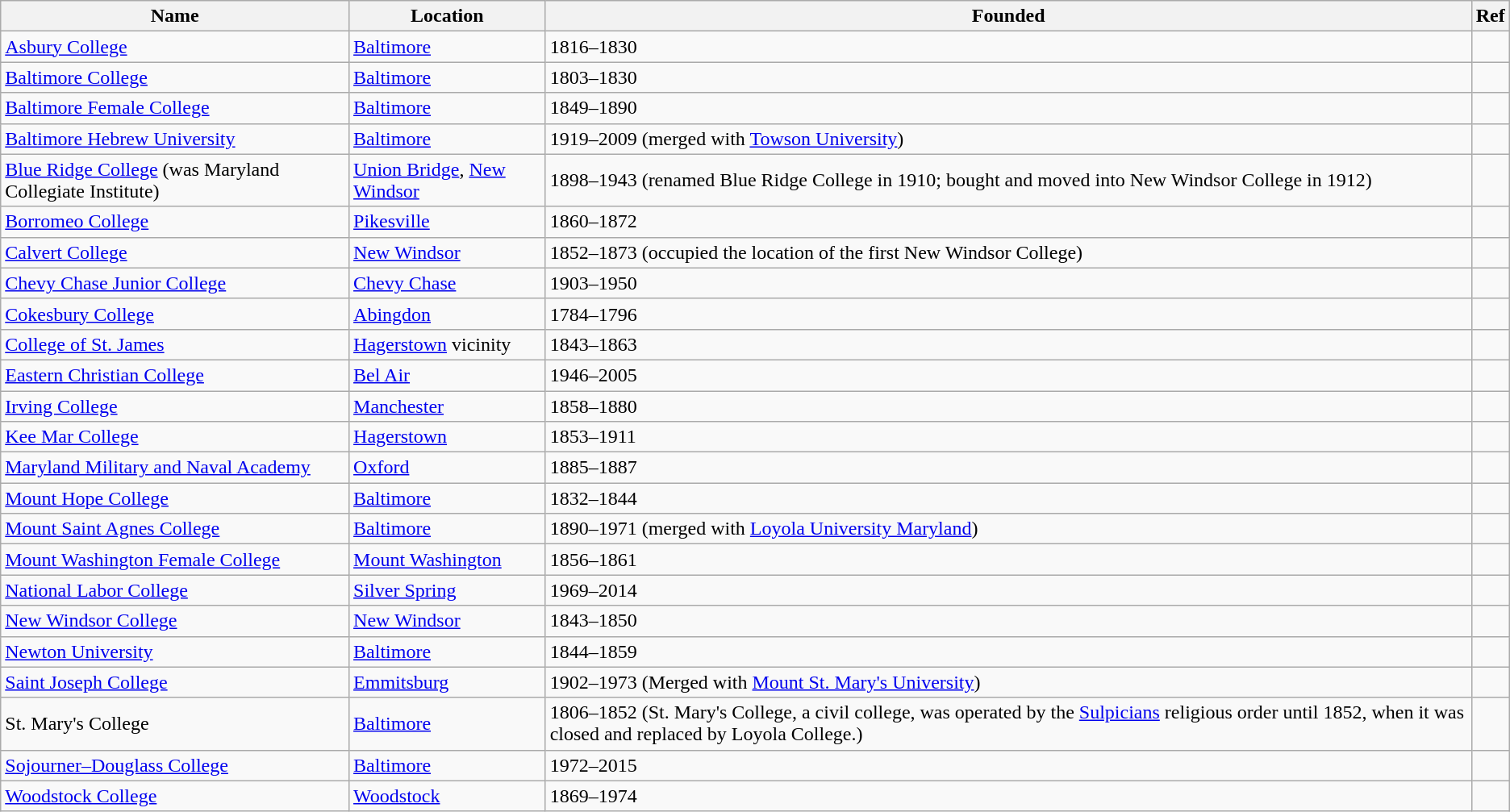<table class="sortable wikitable">
<tr>
<th>Name</th>
<th>Location</th>
<th>Founded</th>
<th>Ref</th>
</tr>
<tr>
<td><a href='#'>Asbury College</a></td>
<td><a href='#'>Baltimore</a></td>
<td>1816–1830</td>
<td></td>
</tr>
<tr>
<td><a href='#'>Baltimore College</a></td>
<td><a href='#'>Baltimore</a></td>
<td>1803–1830</td>
<td></td>
</tr>
<tr>
<td><a href='#'>Baltimore Female College</a></td>
<td><a href='#'>Baltimore</a></td>
<td>1849–1890</td>
<td></td>
</tr>
<tr>
<td><a href='#'>Baltimore Hebrew University</a></td>
<td><a href='#'>Baltimore</a></td>
<td>1919–2009 (merged with <a href='#'>Towson University</a>)</td>
<td></td>
</tr>
<tr>
<td><a href='#'>Blue Ridge College</a> (was Maryland Collegiate Institute)</td>
<td><a href='#'>Union Bridge</a>, <a href='#'>New Windsor</a></td>
<td>1898–1943 (renamed Blue Ridge College in 1910; bought and moved into New Windsor College in 1912)</td>
<td></td>
</tr>
<tr>
<td><a href='#'>Borromeo College</a></td>
<td><a href='#'>Pikesville</a></td>
<td>1860–1872</td>
<td></td>
</tr>
<tr>
<td><a href='#'>Calvert College</a></td>
<td><a href='#'>New Windsor</a></td>
<td>1852–1873 (occupied the location of the first New Windsor College)</td>
<td></td>
</tr>
<tr>
<td><a href='#'>Chevy Chase Junior College</a></td>
<td><a href='#'>Chevy Chase</a></td>
<td>1903–1950</td>
<td></td>
</tr>
<tr>
<td><a href='#'>Cokesbury College</a></td>
<td><a href='#'>Abingdon</a></td>
<td>1784–1796</td>
<td></td>
</tr>
<tr>
<td><a href='#'>College of St. James</a></td>
<td><a href='#'>Hagerstown</a> vicinity</td>
<td>1843–1863</td>
<td></td>
</tr>
<tr>
<td><a href='#'>Eastern Christian College</a></td>
<td><a href='#'>Bel Air</a></td>
<td>1946–2005</td>
<td></td>
</tr>
<tr>
<td><a href='#'>Irving College</a></td>
<td><a href='#'>Manchester</a></td>
<td>1858–1880</td>
<td></td>
</tr>
<tr>
<td><a href='#'>Kee Mar College</a></td>
<td><a href='#'>Hagerstown</a></td>
<td>1853–1911</td>
<td></td>
</tr>
<tr>
<td><a href='#'>Maryland Military and Naval Academy</a></td>
<td><a href='#'>Oxford</a></td>
<td>1885–1887</td>
<td></td>
</tr>
<tr>
<td><a href='#'>Mount Hope College</a></td>
<td><a href='#'>Baltimore</a></td>
<td>1832–1844</td>
<td></td>
</tr>
<tr>
<td><a href='#'>Mount Saint Agnes College</a></td>
<td><a href='#'>Baltimore</a></td>
<td>1890–1971 (merged with <a href='#'>Loyola University Maryland</a>)</td>
<td></td>
</tr>
<tr>
<td><a href='#'>Mount Washington Female College</a></td>
<td><a href='#'>Mount Washington</a></td>
<td>1856–1861</td>
<td></td>
</tr>
<tr>
<td><a href='#'>National Labor College</a></td>
<td><a href='#'>Silver Spring</a></td>
<td>1969–2014</td>
<td></td>
</tr>
<tr>
<td><a href='#'>New Windsor College</a></td>
<td><a href='#'>New Windsor</a></td>
<td>1843–1850</td>
<td></td>
</tr>
<tr>
<td><a href='#'>Newton University</a></td>
<td><a href='#'>Baltimore</a></td>
<td>1844–1859</td>
<td></td>
</tr>
<tr>
<td><a href='#'>Saint Joseph College</a></td>
<td><a href='#'>Emmitsburg</a></td>
<td>1902–1973 (Merged with <a href='#'>Mount St. Mary's University</a>)</td>
<td></td>
</tr>
<tr>
<td>St. Mary's College</td>
<td><a href='#'>Baltimore</a></td>
<td>1806–1852 (St. Mary's College, a civil college, was operated by the <a href='#'>Sulpicians</a> religious order until 1852, when it was closed and replaced by Loyola College.)</td>
<td></td>
</tr>
<tr>
<td><a href='#'>Sojourner–Douglass College</a></td>
<td><a href='#'>Baltimore</a></td>
<td>1972–2015</td>
<td></td>
</tr>
<tr>
<td><a href='#'>Woodstock College</a></td>
<td><a href='#'>Woodstock</a></td>
<td>1869–1974</td>
<td></td>
</tr>
</table>
